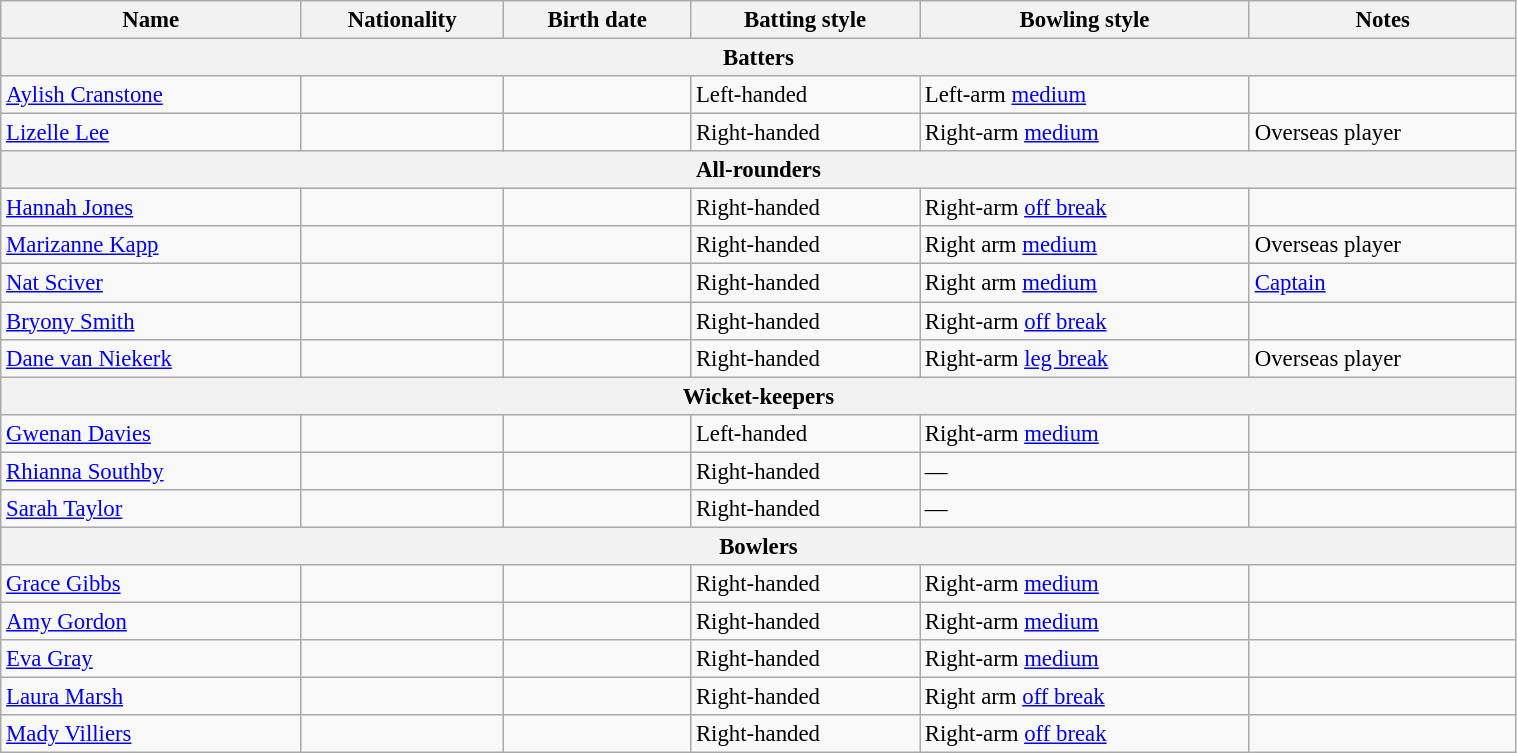<table class="wikitable"  style="font-size:95%; width:80%;">
<tr>
<th>Name</th>
<th>Nationality</th>
<th>Birth date</th>
<th>Batting style</th>
<th>Bowling style</th>
<th>Notes</th>
</tr>
<tr>
<th colspan="7">Batters</th>
</tr>
<tr>
<td><a href='#'>Aylish Cranstone</a></td>
<td></td>
<td></td>
<td>Left-handed</td>
<td>Left-arm <a href='#'>medium</a></td>
<td></td>
</tr>
<tr>
<td><a href='#'>Lizelle Lee</a></td>
<td></td>
<td></td>
<td>Right-handed</td>
<td>Right-arm <a href='#'>medium</a></td>
<td>Overseas player</td>
</tr>
<tr>
<th colspan="7">All-rounders</th>
</tr>
<tr>
<td><a href='#'>Hannah Jones</a></td>
<td></td>
<td></td>
<td>Right-handed</td>
<td>Right-arm <a href='#'>off break</a></td>
<td></td>
</tr>
<tr>
<td><a href='#'>Marizanne Kapp</a></td>
<td></td>
<td></td>
<td>Right-handed</td>
<td>Right arm <a href='#'>medium</a></td>
<td>Overseas player</td>
</tr>
<tr>
<td><a href='#'>Nat Sciver</a></td>
<td></td>
<td></td>
<td>Right-handed</td>
<td>Right arm <a href='#'>medium</a></td>
<td><a href='#'>Captain</a></td>
</tr>
<tr>
<td><a href='#'>Bryony Smith</a></td>
<td></td>
<td></td>
<td>Right-handed</td>
<td>Right-arm <a href='#'>off break</a></td>
<td></td>
</tr>
<tr>
<td><a href='#'>Dane van Niekerk</a></td>
<td></td>
<td></td>
<td>Right-handed</td>
<td>Right-arm <a href='#'>leg break</a></td>
<td>Overseas player</td>
</tr>
<tr>
<th colspan="7">Wicket-keepers</th>
</tr>
<tr>
<td><a href='#'>Gwenan Davies</a></td>
<td></td>
<td></td>
<td>Left-handed</td>
<td>Right-arm <a href='#'>medium</a></td>
<td></td>
</tr>
<tr>
<td><a href='#'>Rhianna Southby</a></td>
<td></td>
<td></td>
<td>Right-handed</td>
<td>—</td>
<td></td>
</tr>
<tr>
<td><a href='#'>Sarah Taylor</a></td>
<td></td>
<td></td>
<td>Right-handed</td>
<td>—</td>
<td></td>
</tr>
<tr>
<th colspan="7">Bowlers</th>
</tr>
<tr>
<td><a href='#'>Grace Gibbs</a></td>
<td></td>
<td></td>
<td>Right-handed</td>
<td>Right-arm <a href='#'>medium</a></td>
<td></td>
</tr>
<tr>
<td><a href='#'>Amy Gordon</a></td>
<td></td>
<td></td>
<td>Right-handed</td>
<td>Right-arm <a href='#'>medium</a></td>
<td></td>
</tr>
<tr>
<td><a href='#'>Eva Gray</a></td>
<td></td>
<td></td>
<td>Right-handed</td>
<td>Right-arm <a href='#'>medium</a></td>
<td></td>
</tr>
<tr>
<td><a href='#'>Laura Marsh</a></td>
<td></td>
<td></td>
<td>Right-handed</td>
<td>Right arm <a href='#'>off break</a></td>
<td></td>
</tr>
<tr>
<td><a href='#'>Mady Villiers</a></td>
<td></td>
<td></td>
<td>Right-handed</td>
<td>Right-arm <a href='#'>off break</a></td>
<td></td>
</tr>
</table>
